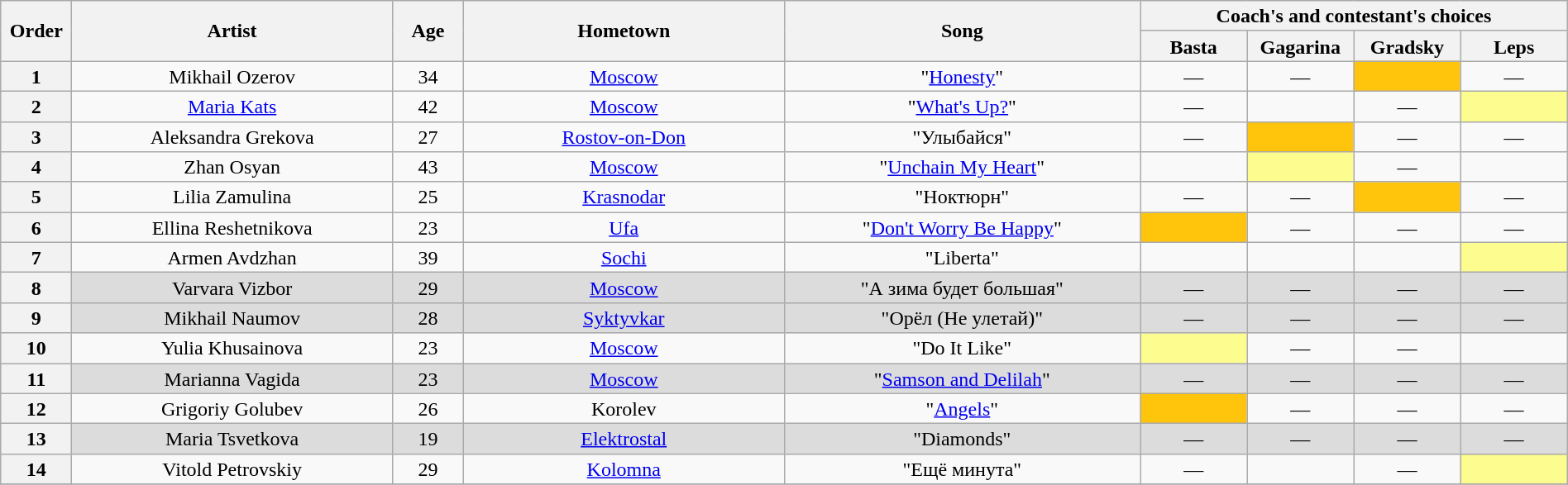<table class="wikitable" style="text-align:center; line-height:17px; width:100%;">
<tr>
<th scope="col" rowspan="2" style="width:04%;">Order</th>
<th scope="col" rowspan="2" style="width:18%;">Artist</th>
<th scope="col" rowspan="2" style="width:04%;">Age</th>
<th scope="col" rowspan="2" style="width:18%;">Hometown</th>
<th scope="col" rowspan="2" style="width:20%;">Song</th>
<th scope="col" colspan="4" style="width:24%;">Coach's and contestant's choices</th>
</tr>
<tr>
<th style="width:06%;">Basta</th>
<th style="width:06%;">Gagarina</th>
<th style="width:06%;">Gradsky</th>
<th style="width:06%;">Leps</th>
</tr>
<tr>
<th>1</th>
<td>Mikhail Ozerov</td>
<td>34</td>
<td><a href='#'>Moscow</a></td>
<td>"<a href='#'>Honesty</a>"</td>
<td>—</td>
<td>—</td>
<td style="background:#FFC40C;"><strong></strong></td>
<td>—</td>
</tr>
<tr>
<th>2</th>
<td><a href='#'>Maria Kats</a></td>
<td>42</td>
<td><a href='#'>Moscow</a></td>
<td>"<a href='#'>What's Up?</a>"</td>
<td>—</td>
<td><strong></strong></td>
<td>—</td>
<td style="background:#fdfc8f;"><strong></strong></td>
</tr>
<tr>
<th>3</th>
<td>Aleksandra Grekova</td>
<td>27</td>
<td><a href='#'>Rostov-on-Don</a></td>
<td>"Улыбайся"</td>
<td>—</td>
<td style="background:#FFC40C;"><strong></strong></td>
<td>—</td>
<td>—</td>
</tr>
<tr>
<th>4</th>
<td>Zhan Osyan</td>
<td>43</td>
<td><a href='#'>Moscow</a></td>
<td>"<a href='#'>Unchain My Heart</a>"</td>
<td><strong></strong></td>
<td style="background:#fdfc8f;"><strong></strong></td>
<td>—</td>
<td><strong></strong></td>
</tr>
<tr>
<th>5</th>
<td>Lilia Zamulina</td>
<td>25</td>
<td><a href='#'>Krasnodar</a></td>
<td>"Ноктюрн"</td>
<td>—</td>
<td>—</td>
<td style="background:#FFC40C;"><strong></strong></td>
<td>—</td>
</tr>
<tr>
<th>6</th>
<td>Ellina Reshetnikova</td>
<td>23</td>
<td><a href='#'>Ufa</a></td>
<td>"<a href='#'>Don't Worry Be Happy</a>"</td>
<td style="background:#FFC40C;"><strong></strong></td>
<td>—</td>
<td>—</td>
<td>—</td>
</tr>
<tr>
<th>7</th>
<td>Armen Avdzhan</td>
<td>39</td>
<td><a href='#'>Sochi</a></td>
<td>"Liberta"</td>
<td><strong></strong></td>
<td><strong></strong></td>
<td><strong></strong></td>
<td style="background:#fdfc8f;"><strong></strong></td>
</tr>
<tr style="background:#DCDCDC;">
<th>8</th>
<td>Varvara Vizbor</td>
<td>29</td>
<td><a href='#'>Moscow</a></td>
<td>"А зима будет большая"</td>
<td>—</td>
<td>—</td>
<td>—</td>
<td>—</td>
</tr>
<tr style="background:#DCDCDC;">
<th>9</th>
<td>Mikhail Naumov</td>
<td>28</td>
<td><a href='#'>Syktyvkar</a></td>
<td>"Орёл (Не улетай)"</td>
<td>—</td>
<td>—</td>
<td>—</td>
<td>—</td>
</tr>
<tr>
<th>10</th>
<td>Yulia Khusainova</td>
<td>23</td>
<td><a href='#'>Moscow</a></td>
<td>"Do It Like"</td>
<td style="background:#fdfc8f;"><strong></strong></td>
<td>—</td>
<td>—</td>
<td><strong></strong></td>
</tr>
<tr style="background:#DCDCDC;">
<th>11</th>
<td>Marianna Vagida</td>
<td>23</td>
<td><a href='#'>Moscow</a></td>
<td>"<a href='#'>Samson and Delilah</a>"</td>
<td>—</td>
<td>—</td>
<td>—</td>
<td>—</td>
</tr>
<tr>
<th>12</th>
<td>Grigoriy Golubev</td>
<td>26</td>
<td>Korolev</td>
<td>"<a href='#'>Angels</a>"</td>
<td style="background:#FFC40C;"><strong></strong></td>
<td>—</td>
<td>—</td>
<td>—</td>
</tr>
<tr style="background:#DCDCDC;">
<th>13</th>
<td>Maria Tsvetkova</td>
<td>19</td>
<td><a href='#'>Elektrostal</a></td>
<td>"Diamonds"</td>
<td>—</td>
<td>—</td>
<td>—</td>
<td>—</td>
</tr>
<tr>
<th>14</th>
<td>Vitold Petrovskiy</td>
<td>29</td>
<td><a href='#'>Kolomna</a></td>
<td>"Ещё минута"</td>
<td>—</td>
<td><strong></strong></td>
<td>—</td>
<td style="background:#fdfc8f;"><strong></strong></td>
</tr>
<tr>
</tr>
</table>
